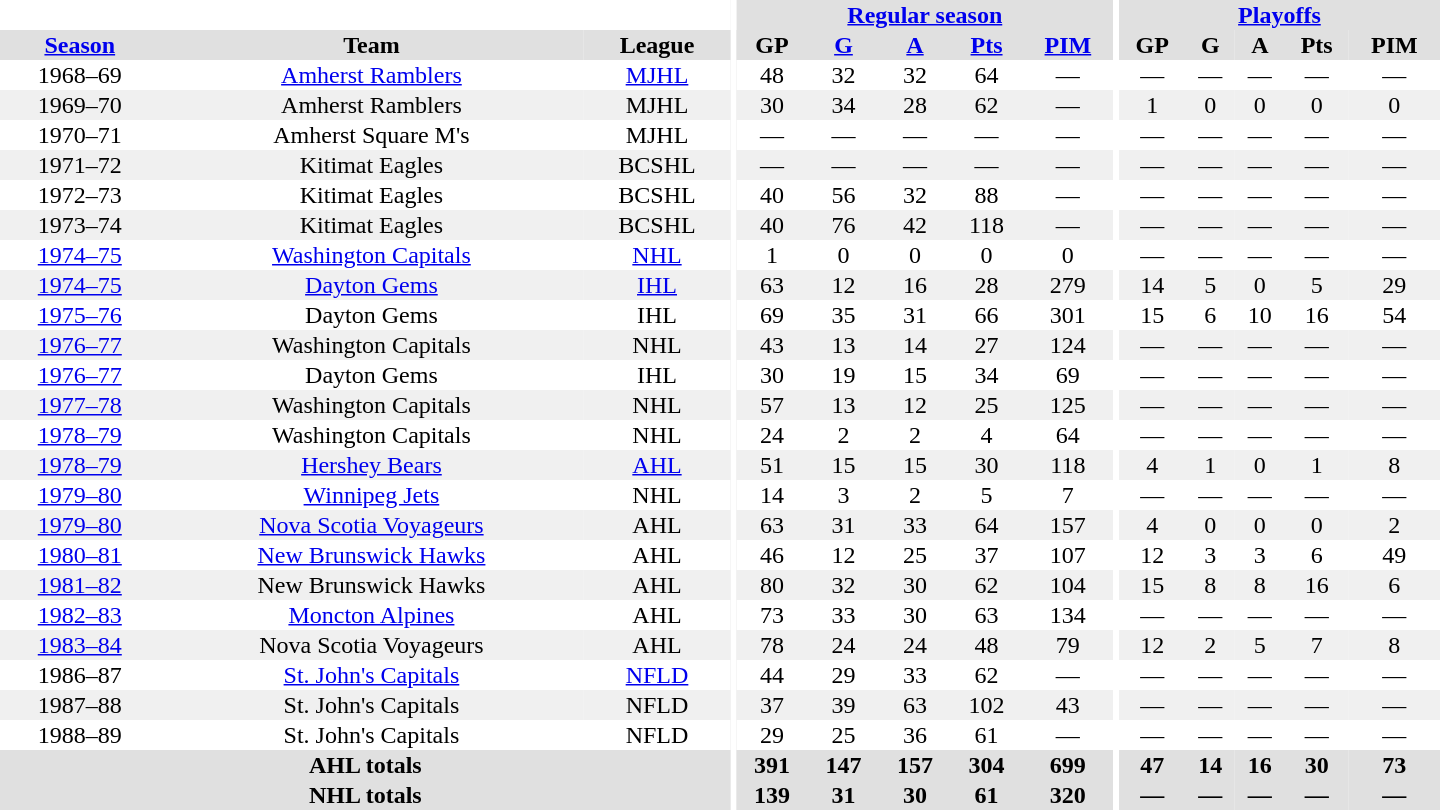<table border="0" cellpadding="1" cellspacing="0" style="text-align:center; width:60em">
<tr bgcolor="#e0e0e0">
<th colspan="3" bgcolor="#ffffff"></th>
<th rowspan="100" bgcolor="#ffffff"></th>
<th colspan="5"><a href='#'>Regular season</a></th>
<th rowspan="100" bgcolor="#ffffff"></th>
<th colspan="5"><a href='#'>Playoffs</a></th>
</tr>
<tr bgcolor="#e0e0e0">
<th><a href='#'>Season</a></th>
<th>Team</th>
<th>League</th>
<th>GP</th>
<th><a href='#'>G</a></th>
<th><a href='#'>A</a></th>
<th><a href='#'>Pts</a></th>
<th><a href='#'>PIM</a></th>
<th>GP</th>
<th>G</th>
<th>A</th>
<th>Pts</th>
<th>PIM</th>
</tr>
<tr>
<td>1968–69</td>
<td><a href='#'>Amherst Ramblers</a></td>
<td><a href='#'>MJHL</a></td>
<td>48</td>
<td>32</td>
<td>32</td>
<td>64</td>
<td>—</td>
<td>—</td>
<td>—</td>
<td>—</td>
<td>—</td>
<td>—</td>
</tr>
<tr bgcolor="#f0f0f0">
<td>1969–70</td>
<td>Amherst Ramblers</td>
<td>MJHL</td>
<td>30</td>
<td>34</td>
<td>28</td>
<td>62</td>
<td>—</td>
<td>1</td>
<td>0</td>
<td>0</td>
<td>0</td>
<td>0</td>
</tr>
<tr>
<td>1970–71</td>
<td>Amherst Square M's</td>
<td>MJHL</td>
<td>—</td>
<td>—</td>
<td>—</td>
<td>—</td>
<td>—</td>
<td>—</td>
<td>—</td>
<td>—</td>
<td>—</td>
<td>—</td>
</tr>
<tr bgcolor="#f0f0f0">
<td>1971–72</td>
<td>Kitimat Eagles</td>
<td>BCSHL</td>
<td>—</td>
<td>—</td>
<td>—</td>
<td>—</td>
<td>—</td>
<td>—</td>
<td>—</td>
<td>—</td>
<td>—</td>
<td>—</td>
</tr>
<tr>
<td>1972–73</td>
<td>Kitimat Eagles</td>
<td>BCSHL</td>
<td>40</td>
<td>56</td>
<td>32</td>
<td>88</td>
<td>—</td>
<td>—</td>
<td>—</td>
<td>—</td>
<td>—</td>
<td>—</td>
</tr>
<tr bgcolor="#f0f0f0">
<td>1973–74</td>
<td>Kitimat Eagles</td>
<td>BCSHL</td>
<td>40</td>
<td>76</td>
<td>42</td>
<td>118</td>
<td>—</td>
<td>—</td>
<td>—</td>
<td>—</td>
<td>—</td>
<td>—</td>
</tr>
<tr>
<td><a href='#'>1974–75</a></td>
<td><a href='#'>Washington Capitals</a></td>
<td><a href='#'>NHL</a></td>
<td>1</td>
<td>0</td>
<td>0</td>
<td>0</td>
<td>0</td>
<td>—</td>
<td>—</td>
<td>—</td>
<td>—</td>
<td>—</td>
</tr>
<tr bgcolor="#f0f0f0">
<td><a href='#'>1974–75</a></td>
<td><a href='#'>Dayton Gems</a></td>
<td><a href='#'>IHL</a></td>
<td>63</td>
<td>12</td>
<td>16</td>
<td>28</td>
<td>279</td>
<td>14</td>
<td>5</td>
<td>0</td>
<td>5</td>
<td>29</td>
</tr>
<tr>
<td><a href='#'>1975–76</a></td>
<td>Dayton Gems</td>
<td>IHL</td>
<td>69</td>
<td>35</td>
<td>31</td>
<td>66</td>
<td>301</td>
<td>15</td>
<td>6</td>
<td>10</td>
<td>16</td>
<td>54</td>
</tr>
<tr bgcolor="#f0f0f0">
<td><a href='#'>1976–77</a></td>
<td>Washington Capitals</td>
<td>NHL</td>
<td>43</td>
<td>13</td>
<td>14</td>
<td>27</td>
<td>124</td>
<td>—</td>
<td>—</td>
<td>—</td>
<td>—</td>
<td>—</td>
</tr>
<tr>
<td><a href='#'>1976–77</a></td>
<td>Dayton Gems</td>
<td>IHL</td>
<td>30</td>
<td>19</td>
<td>15</td>
<td>34</td>
<td>69</td>
<td>—</td>
<td>—</td>
<td>—</td>
<td>—</td>
<td>—</td>
</tr>
<tr bgcolor="#f0f0f0">
<td><a href='#'>1977–78</a></td>
<td>Washington Capitals</td>
<td>NHL</td>
<td>57</td>
<td>13</td>
<td>12</td>
<td>25</td>
<td>125</td>
<td>—</td>
<td>—</td>
<td>—</td>
<td>—</td>
<td>—</td>
</tr>
<tr>
<td><a href='#'>1978–79</a></td>
<td>Washington Capitals</td>
<td>NHL</td>
<td>24</td>
<td>2</td>
<td>2</td>
<td>4</td>
<td>64</td>
<td>—</td>
<td>—</td>
<td>—</td>
<td>—</td>
<td>—</td>
</tr>
<tr bgcolor="#f0f0f0">
<td><a href='#'>1978–79</a></td>
<td><a href='#'>Hershey Bears</a></td>
<td><a href='#'>AHL</a></td>
<td>51</td>
<td>15</td>
<td>15</td>
<td>30</td>
<td>118</td>
<td>4</td>
<td>1</td>
<td>0</td>
<td>1</td>
<td>8</td>
</tr>
<tr>
<td><a href='#'>1979–80</a></td>
<td><a href='#'>Winnipeg Jets</a></td>
<td>NHL</td>
<td>14</td>
<td>3</td>
<td>2</td>
<td>5</td>
<td>7</td>
<td>—</td>
<td>—</td>
<td>—</td>
<td>—</td>
<td>—</td>
</tr>
<tr bgcolor="#f0f0f0">
<td><a href='#'>1979–80</a></td>
<td><a href='#'>Nova Scotia Voyageurs</a></td>
<td>AHL</td>
<td>63</td>
<td>31</td>
<td>33</td>
<td>64</td>
<td>157</td>
<td>4</td>
<td>0</td>
<td>0</td>
<td>0</td>
<td>2</td>
</tr>
<tr>
<td><a href='#'>1980–81</a></td>
<td><a href='#'>New Brunswick Hawks</a></td>
<td>AHL</td>
<td>46</td>
<td>12</td>
<td>25</td>
<td>37</td>
<td>107</td>
<td>12</td>
<td>3</td>
<td>3</td>
<td>6</td>
<td>49</td>
</tr>
<tr bgcolor="#f0f0f0">
<td><a href='#'>1981–82</a></td>
<td>New Brunswick Hawks</td>
<td>AHL</td>
<td>80</td>
<td>32</td>
<td>30</td>
<td>62</td>
<td>104</td>
<td>15</td>
<td>8</td>
<td>8</td>
<td>16</td>
<td>6</td>
</tr>
<tr>
<td><a href='#'>1982–83</a></td>
<td><a href='#'>Moncton Alpines</a></td>
<td>AHL</td>
<td>73</td>
<td>33</td>
<td>30</td>
<td>63</td>
<td>134</td>
<td>—</td>
<td>—</td>
<td>—</td>
<td>—</td>
<td>—</td>
</tr>
<tr bgcolor="#f0f0f0">
<td><a href='#'>1983–84</a></td>
<td>Nova Scotia Voyageurs</td>
<td>AHL</td>
<td>78</td>
<td>24</td>
<td>24</td>
<td>48</td>
<td>79</td>
<td>12</td>
<td>2</td>
<td>5</td>
<td>7</td>
<td>8</td>
</tr>
<tr>
<td>1986–87</td>
<td><a href='#'>St. John's Capitals</a></td>
<td><a href='#'>NFLD</a></td>
<td>44</td>
<td>29</td>
<td>33</td>
<td>62</td>
<td>—</td>
<td>—</td>
<td>—</td>
<td>—</td>
<td>—</td>
<td>—</td>
</tr>
<tr bgcolor="#f0f0f0">
<td>1987–88</td>
<td>St. John's Capitals</td>
<td>NFLD</td>
<td>37</td>
<td>39</td>
<td>63</td>
<td>102</td>
<td>43</td>
<td>—</td>
<td>—</td>
<td>—</td>
<td>—</td>
<td>—</td>
</tr>
<tr>
<td>1988–89</td>
<td>St. John's Capitals</td>
<td>NFLD</td>
<td>29</td>
<td>25</td>
<td>36</td>
<td>61</td>
<td>—</td>
<td>—</td>
<td>—</td>
<td>—</td>
<td>—</td>
<td>—</td>
</tr>
<tr bgcolor="#e0e0e0">
<th colspan="3">AHL totals</th>
<th>391</th>
<th>147</th>
<th>157</th>
<th>304</th>
<th>699</th>
<th>47</th>
<th>14</th>
<th>16</th>
<th>30</th>
<th>73</th>
</tr>
<tr bgcolor="#e0e0e0">
<th colspan="3">NHL totals</th>
<th>139</th>
<th>31</th>
<th>30</th>
<th>61</th>
<th>320</th>
<th>—</th>
<th>—</th>
<th>—</th>
<th>—</th>
<th>—</th>
</tr>
</table>
